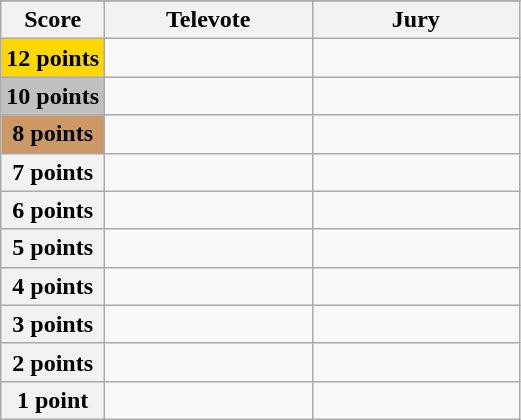<table class="wikitable">
<tr>
</tr>
<tr>
<th scope="col" width="20%">Score</th>
<th scope="col" width="40%">Televote</th>
<th scope="col" width="40%">Jury</th>
</tr>
<tr>
<th scope="row" style="background:gold">12 points</th>
<td></td>
<td></td>
</tr>
<tr>
<th scope="row" style="background:silver">10 points</th>
<td></td>
<td></td>
</tr>
<tr>
<th scope="row" style="background:#CC9966">8 points</th>
<td></td>
<td></td>
</tr>
<tr>
<th scope="row">7 points</th>
<td></td>
<td></td>
</tr>
<tr>
<th scope="row">6 points</th>
<td></td>
<td></td>
</tr>
<tr>
<th scope="row">5 points</th>
<td></td>
<td></td>
</tr>
<tr>
<th scope="row">4 points</th>
<td></td>
<td></td>
</tr>
<tr>
<th scope="row">3 points</th>
<td></td>
<td></td>
</tr>
<tr>
<th scope="row">2 points</th>
<td></td>
<td></td>
</tr>
<tr>
<th scope="row">1 point</th>
<td></td>
<td></td>
</tr>
</table>
